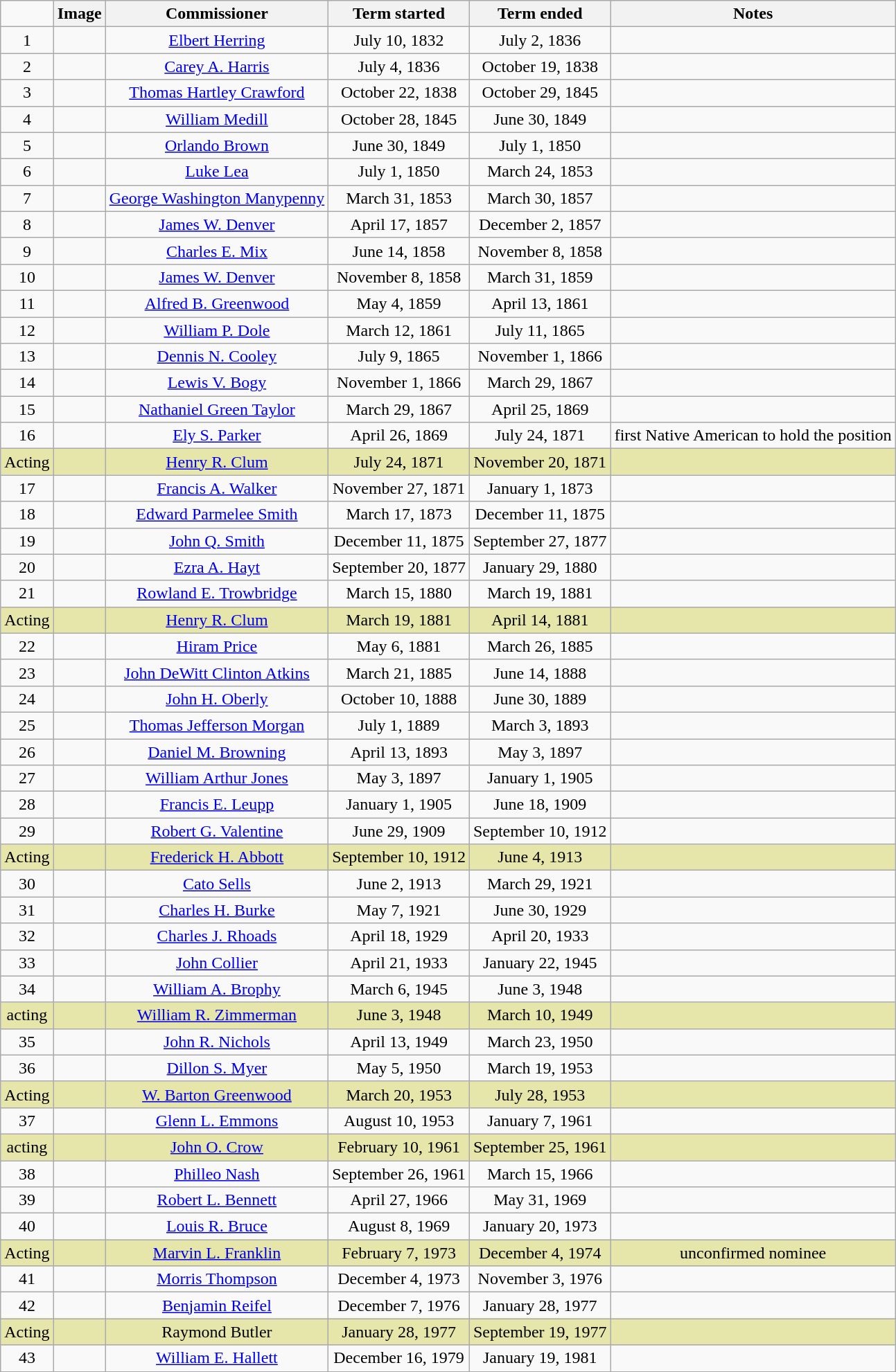<table class=wikitable style="text-align:center">
<tr>
<td></td>
<th>Image</th>
<th>Commissioner</th>
<th>Term started</th>
<th>Term ended</th>
<th>Notes</th>
</tr>
<tr>
<td>1</td>
<td></td>
<td><a href='#'>Elbert Herring</a></td>
<td>July 10, 1832</td>
<td>July 2, 1836</td>
<td></td>
</tr>
<tr>
<td>2</td>
<td></td>
<td><a href='#'>Carey A. Harris</a></td>
<td>July 4, 1836</td>
<td>October 19, 1838</td>
<td></td>
</tr>
<tr>
<td>3</td>
<td></td>
<td><a href='#'>Thomas Hartley Crawford</a></td>
<td>October 22, 1838</td>
<td>October 29, 1845</td>
<td></td>
</tr>
<tr>
<td>4</td>
<td></td>
<td><a href='#'>William Medill</a></td>
<td>October 28, 1845</td>
<td>June 30, 1849</td>
<td></td>
</tr>
<tr>
<td>5</td>
<td></td>
<td><a href='#'>Orlando Brown</a></td>
<td>June 30, 1849</td>
<td>July 1, 1850</td>
<td></td>
</tr>
<tr>
<td>6</td>
<td></td>
<td><a href='#'>Luke Lea</a></td>
<td>July 1, 1850</td>
<td>March 24, 1853</td>
<td></td>
</tr>
<tr>
<td>7</td>
<td></td>
<td><a href='#'>George Washington Manypenny</a></td>
<td>March 31, 1853</td>
<td>March 30, 1857</td>
<td></td>
</tr>
<tr>
<td>8</td>
<td></td>
<td><a href='#'>James W. Denver</a></td>
<td>April 17, 1857</td>
<td>December 2, 1857</td>
<td></td>
</tr>
<tr>
<td>9</td>
<td></td>
<td><a href='#'>Charles E. Mix</a></td>
<td>June 14, 1858</td>
<td>November 8, 1858</td>
<td></td>
</tr>
<tr>
<td>10</td>
<td></td>
<td><a href='#'>James W. Denver</a></td>
<td>November 8, 1858</td>
<td>March 31, 1859</td>
<td></td>
</tr>
<tr>
<td>11</td>
<td></td>
<td><a href='#'>Alfred B. Greenwood</a></td>
<td>May 4, 1859</td>
<td>April 13, 1861</td>
<td></td>
</tr>
<tr>
<td>12</td>
<td></td>
<td><a href='#'>William P. Dole</a></td>
<td>March 12, 1861</td>
<td>July 11, 1865</td>
<td></td>
</tr>
<tr>
<td>13</td>
<td></td>
<td><a href='#'>Dennis N. Cooley</a></td>
<td>July 9, 1865</td>
<td>November 1, 1866</td>
<td></td>
</tr>
<tr>
<td>14</td>
<td></td>
<td><a href='#'>Lewis V. Bogy</a></td>
<td>November 1, 1866</td>
<td>March 29, 1867</td>
<td></td>
</tr>
<tr>
<td>15</td>
<td></td>
<td><a href='#'>Nathaniel Green Taylor</a></td>
<td>March 29, 1867</td>
<td>April 25, 1869</td>
<td></td>
</tr>
<tr>
<td>16</td>
<td></td>
<td><a href='#'>Ely S. Parker</a></td>
<td>April 26, 1869</td>
<td>July 24, 1871</td>
<td>first Native American to hold the position</td>
</tr>
<tr bgcolor="#e6e6aa">
<td>Acting</td>
<td></td>
<td><a href='#'>Henry R. Clum</a></td>
<td>July 24, 1871</td>
<td>November 20, 1871</td>
<td></td>
</tr>
<tr>
<td>17</td>
<td></td>
<td><a href='#'>Francis A. Walker</a></td>
<td>November 27, 1871</td>
<td>January 1, 1873</td>
<td></td>
</tr>
<tr>
<td>18</td>
<td></td>
<td><a href='#'>Edward Parmelee Smith</a></td>
<td>March 17, 1873</td>
<td>December 11, 1875</td>
<td></td>
</tr>
<tr>
<td>19</td>
<td></td>
<td><a href='#'>John Q. Smith</a></td>
<td>December 11, 1875</td>
<td nowrap>September 27, 1877</td>
<td></td>
</tr>
<tr>
<td>20</td>
<td></td>
<td><a href='#'>Ezra A. Hayt</a></td>
<td nowrap>September 20, 1877</td>
<td>January 29, 1880</td>
<td></td>
</tr>
<tr>
<td>21</td>
<td></td>
<td><a href='#'>Rowland E. Trowbridge</a></td>
<td>March 15, 1880</td>
<td>March 19, 1881</td>
<td></td>
</tr>
<tr bgcolor="#e6e6aa">
<td>Acting</td>
<td></td>
<td><a href='#'>Henry R. Clum</a></td>
<td>March 19, 1881</td>
<td>April 14, 1881</td>
<td></td>
</tr>
<tr>
<td>22</td>
<td></td>
<td><a href='#'>Hiram Price</a></td>
<td>May 6, 1881</td>
<td>March 26, 1885</td>
<td></td>
</tr>
<tr>
<td>23</td>
<td></td>
<td><a href='#'>John DeWitt Clinton Atkins</a></td>
<td>March 21, 1885</td>
<td>June 14, 1888</td>
<td></td>
</tr>
<tr>
<td>24</td>
<td></td>
<td><a href='#'>John H. Oberly</a></td>
<td>October 10, 1888</td>
<td>June 30, 1889</td>
<td></td>
</tr>
<tr>
<td>25</td>
<td></td>
<td><a href='#'>Thomas Jefferson Morgan</a></td>
<td>July 1, 1889</td>
<td>March 3, 1893</td>
<td></td>
</tr>
<tr>
<td>26</td>
<td></td>
<td><a href='#'>Daniel M. Browning</a></td>
<td>April 13, 1893</td>
<td>May 3, 1897</td>
<td></td>
</tr>
<tr>
<td>27</td>
<td></td>
<td><a href='#'>William Arthur Jones</a></td>
<td>May 3, 1897</td>
<td>January 1, 1905</td>
<td></td>
</tr>
<tr>
<td>28</td>
<td></td>
<td><a href='#'>Francis E. Leupp</a></td>
<td>January 1, 1905</td>
<td>June 18, 1909</td>
<td></td>
</tr>
<tr>
<td>29</td>
<td></td>
<td><a href='#'>Robert G. Valentine</a></td>
<td>June 29, 1909</td>
<td>September 10, 1912</td>
<td></td>
</tr>
<tr bgcolor="#e6e6aa">
<td>Acting</td>
<td></td>
<td><a href='#'>Frederick H. Abbott</a></td>
<td>September 10, 1912</td>
<td>June 4, 1913</td>
<td></td>
</tr>
<tr>
<td>30</td>
<td></td>
<td><a href='#'>Cato Sells</a></td>
<td>June 2, 1913</td>
<td>March 29, 1921</td>
<td></td>
</tr>
<tr>
<td>31</td>
<td></td>
<td><a href='#'>Charles H. Burke</a></td>
<td>May 7, 1921</td>
<td>June 30, 1929</td>
<td></td>
</tr>
<tr>
<td>32</td>
<td></td>
<td><a href='#'>Charles J. Rhoads</a></td>
<td>April 18, 1929</td>
<td>April 20, 1933</td>
<td></td>
</tr>
<tr>
<td>33</td>
<td></td>
<td><a href='#'>John Collier</a></td>
<td>April 21, 1933</td>
<td>January 22, 1945</td>
<td></td>
</tr>
<tr>
<td>34</td>
<td></td>
<td><a href='#'>William A. Brophy</a></td>
<td>March 6, 1945</td>
<td>June 3, 1948</td>
<td></td>
</tr>
<tr bgcolor="#e6e6aa">
<td>acting</td>
<td></td>
<td><a href='#'>William R. Zimmerman</a></td>
<td>June 3, 1948</td>
<td>March 10, 1949</td>
<td></td>
</tr>
<tr>
<td>35</td>
<td></td>
<td><a href='#'>John R. Nichols</a></td>
<td>April 13, 1949</td>
<td>March 23, 1950</td>
<td></td>
</tr>
<tr>
<td>36</td>
<td></td>
<td><a href='#'>Dillon S. Myer</a></td>
<td>May 5, 1950</td>
<td>March 19, 1953</td>
<td></td>
</tr>
<tr bgcolor="#e6e6aa">
<td>Acting</td>
<td></td>
<td><a href='#'>W. Barton Greenwood</a></td>
<td>March 20, 1953</td>
<td>July 28, 1953</td>
<td></td>
</tr>
<tr>
<td>37</td>
<td></td>
<td><a href='#'>Glenn L. Emmons</a></td>
<td>August 10, 1953</td>
<td>January 7, 1961</td>
<td></td>
</tr>
<tr bgcolor="#e6e6aa">
<td>acting</td>
<td></td>
<td><a href='#'>John O. Crow</a></td>
<td>February 10, 1961</td>
<td>September 25, 1961</td>
<td></td>
</tr>
<tr>
<td>38</td>
<td></td>
<td><a href='#'>Philleo Nash</a></td>
<td>September 26, 1961</td>
<td>March 15, 1966</td>
<td></td>
</tr>
<tr>
<td>39</td>
<td></td>
<td><a href='#'>Robert L. Bennett</a></td>
<td>April 27, 1966</td>
<td>May 31, 1969</td>
<td></td>
</tr>
<tr>
<td>40</td>
<td></td>
<td><a href='#'>Louis R. Bruce</a></td>
<td>August 8, 1969</td>
<td>January 20, 1973</td>
<td></td>
</tr>
<tr bgcolor="#e6e6aa">
<td>Acting</td>
<td></td>
<td><a href='#'>Marvin L. Franklin</a></td>
<td>February 7, 1973</td>
<td>December 4, 1974</td>
<td>unconfirmed nominee</td>
</tr>
<tr>
<td>41</td>
<td></td>
<td><a href='#'>Morris Thompson</a></td>
<td>December 4, 1973</td>
<td>November 3, 1976</td>
<td></td>
</tr>
<tr>
<td>42</td>
<td></td>
<td><a href='#'>Benjamin Reifel</a></td>
<td>December 7, 1976</td>
<td>January 28, 1977</td>
<td></td>
</tr>
<tr bgcolor="#e6e6aa">
<td>Acting</td>
<td></td>
<td>Raymond Butler</td>
<td>January 28, 1977</td>
<td>September 19, 1977</td>
<td></td>
</tr>
<tr>
<td>43</td>
<td></td>
<td><a href='#'>William E. Hallett</a></td>
<td>December 16, 1979</td>
<td>January 19, 1981</td>
<td></td>
</tr>
<tr>
</tr>
</table>
